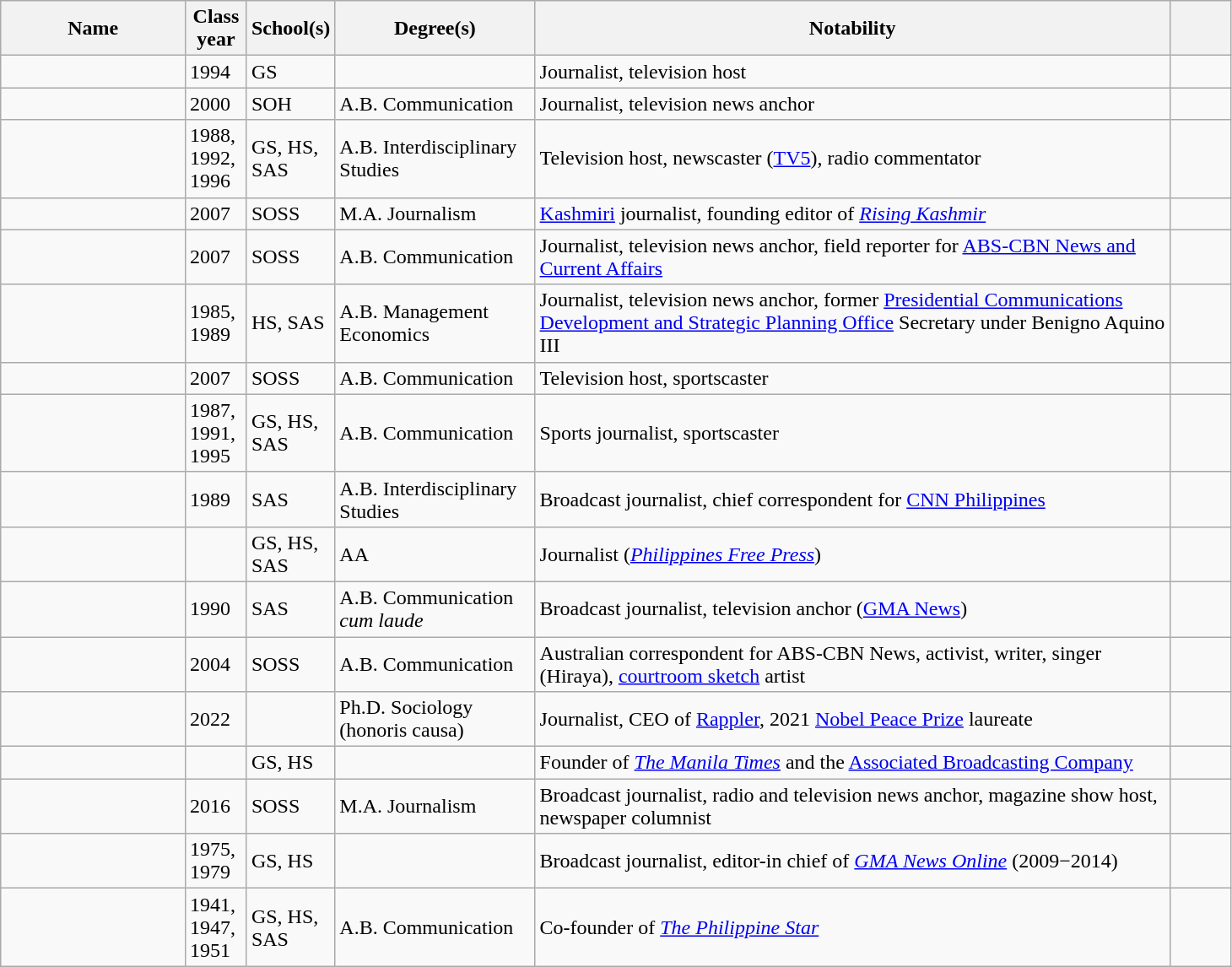<table class="wikitable sortable" style="width:77%">
<tr>
<th style="width:15%;">Name</th>
<th style="width:5%;">Class year</th>
<th style="width:5%;">School(s)</th>
<th>Degree(s)</th>
<th style="width:*;" class="unsortable">Notability</th>
<th style="width:5%;" class="unsortable"></th>
</tr>
<tr>
<td></td>
<td>1994</td>
<td>GS</td>
<td></td>
<td>Journalist, television host</td>
<td></td>
</tr>
<tr>
<td></td>
<td>2000</td>
<td>SOH</td>
<td>A.B. Communication</td>
<td>Journalist, television news anchor</td>
<td></td>
</tr>
<tr>
<td></td>
<td>1988, 1992, 1996</td>
<td>GS, HS, SAS</td>
<td>A.B. Interdisciplinary Studies</td>
<td>Television host, newscaster (<a href='#'>TV5</a>), radio commentator</td>
<td></td>
</tr>
<tr>
<td></td>
<td>2007</td>
<td>SOSS</td>
<td>M.A. Journalism</td>
<td><a href='#'>Kashmiri</a> journalist, founding editor of <em><a href='#'>Rising Kashmir</a></em></td>
<td></td>
</tr>
<tr>
<td></td>
<td>2007</td>
<td>SOSS</td>
<td>A.B. Communication</td>
<td>Journalist, television news anchor, field reporter for <a href='#'>ABS-CBN News and Current Affairs</a></td>
<td></td>
</tr>
<tr>
<td></td>
<td>1985, 1989</td>
<td>HS, SAS</td>
<td>A.B. Management Economics</td>
<td>Journalist, television news anchor, former <a href='#'>Presidential Communications Development and Strategic Planning Office</a> Secretary under Benigno Aquino III</td>
<td></td>
</tr>
<tr>
<td></td>
<td>2007</td>
<td>SOSS</td>
<td>A.B. Communication</td>
<td>Television host, sportscaster</td>
<td></td>
</tr>
<tr>
<td></td>
<td>1987, 1991, 1995</td>
<td>GS, HS, SAS</td>
<td>A.B. Communication</td>
<td>Sports journalist, sportscaster</td>
<td></td>
</tr>
<tr>
<td></td>
<td>1989</td>
<td>SAS</td>
<td>A.B. Interdisciplinary Studies</td>
<td>Broadcast journalist, chief correspondent for <a href='#'>CNN Philippines</a></td>
<td></td>
</tr>
<tr>
<td></td>
<td></td>
<td>GS, HS, SAS</td>
<td>AA</td>
<td>Journalist (<em><a href='#'>Philippines Free Press</a></em>)</td>
<td></td>
</tr>
<tr>
<td></td>
<td>1990</td>
<td>SAS</td>
<td>A.B. Communication <em>cum laude</em></td>
<td>Broadcast journalist, television anchor (<a href='#'>GMA News</a>)</td>
<td></td>
</tr>
<tr>
<td></td>
<td>2004</td>
<td>SOSS</td>
<td>A.B. Communication</td>
<td>Australian correspondent for ABS-CBN News, activist, writer, singer (Hiraya), <a href='#'>courtroom sketch</a> artist</td>
<td></td>
</tr>
<tr>
<td></td>
<td>2022</td>
<td></td>
<td>Ph.D. Sociology (honoris causa)</td>
<td>Journalist, CEO of <a href='#'>Rappler</a>, 2021 <a href='#'>Nobel Peace Prize</a> laureate</td>
<td></td>
</tr>
<tr>
<td></td>
<td></td>
<td>GS, HS</td>
<td></td>
<td>Founder of <em><a href='#'>The Manila Times</a></em> and the <a href='#'>Associated Broadcasting Company</a></td>
<td></td>
</tr>
<tr>
<td></td>
<td>2016</td>
<td>SOSS</td>
<td>M.A. Journalism</td>
<td>Broadcast journalist, radio and television news anchor, magazine show host, newspaper columnist</td>
<td></td>
</tr>
<tr>
<td></td>
<td>1975, 1979</td>
<td>GS, HS</td>
<td></td>
<td>Broadcast journalist, editor-in chief of <em><a href='#'>GMA News Online</a></em> (2009−2014)</td>
<td></td>
</tr>
<tr>
<td></td>
<td>1941, 1947, 1951</td>
<td>GS, HS, SAS</td>
<td>A.B. Communication</td>
<td>Co-founder of <em><a href='#'>The Philippine Star</a></em></td>
<td></td>
</tr>
</table>
